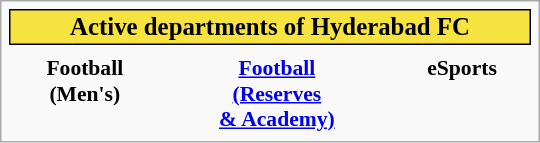<table class="infobox" style="font-size:90%; width:25em; text-align:center">
<tr>
<th colspan=3 style="font-size:115%; background-color:#f7e33f; color:#000000; border:1px solid #000000;">Active departments of Hyderabad FC</th>
</tr>
<tr>
<th></th>
<th></th>
<th></th>
</tr>
<tr>
<th>Football<br>(Men's)</th>
<th><a href='#'>Football<br>(Reserves<br>& Academy)</a></th>
<th>eSports</th>
</tr>
</table>
